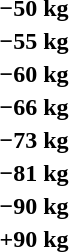<table>
<tr>
<th rowspan=2>−50 kg</th>
<td rowspan=2></td>
<td rowspan=2></td>
<td></td>
</tr>
<tr>
<td></td>
</tr>
<tr>
<th rowspan=2>−55 kg</th>
<td rowspan=2></td>
<td rowspan=2></td>
<td></td>
</tr>
<tr>
<td></td>
</tr>
<tr>
<th rowspan=2>−60 kg</th>
<td rowspan=2></td>
<td rowspan=2></td>
<td></td>
</tr>
<tr>
<td></td>
</tr>
<tr>
<th rowspan=2>−66 kg</th>
<td rowspan=2></td>
<td rowspan=2></td>
<td></td>
</tr>
<tr>
<td></td>
</tr>
<tr>
<th rowspan=2>−73 kg</th>
<td rowspan=2></td>
<td rowspan=2></td>
<td></td>
</tr>
<tr>
<td></td>
</tr>
<tr>
<th rowspan=2>−81 kg</th>
<td rowspan=2></td>
<td rowspan=2></td>
<td></td>
</tr>
<tr>
<td></td>
</tr>
<tr>
<th rowspan=2>−90 kg</th>
<td rowspan=2></td>
<td rowspan=2></td>
<td></td>
</tr>
<tr>
<td></td>
</tr>
<tr>
<th rowspan=2>+90 kg</th>
<td rowspan=2></td>
<td rowspan=2></td>
<td></td>
</tr>
<tr>
<td></td>
</tr>
</table>
